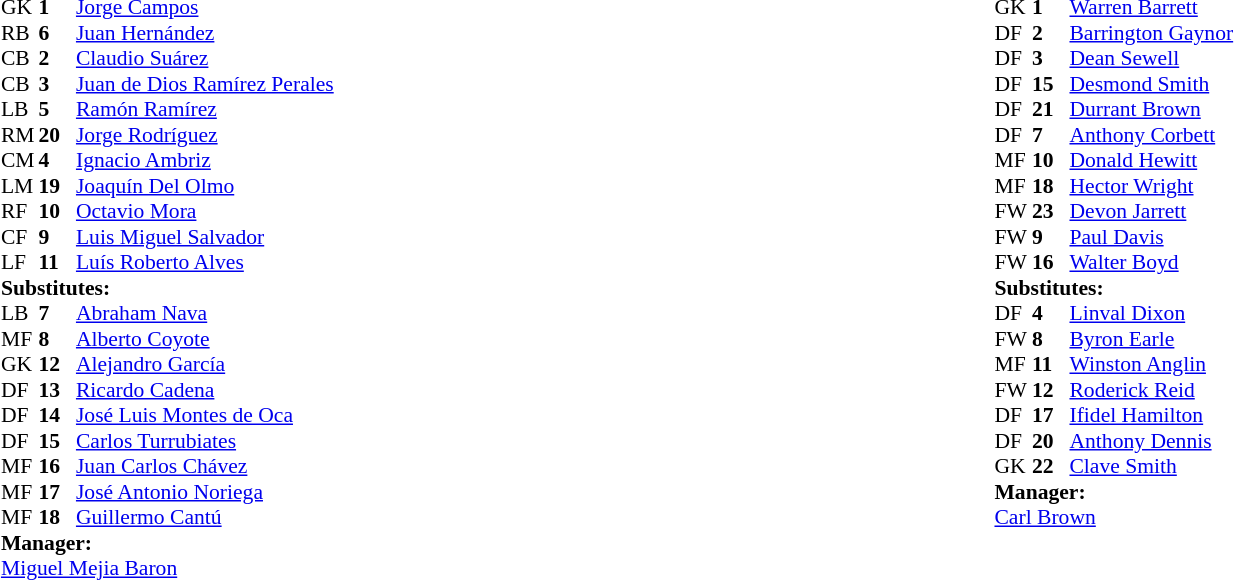<table width="100%">
<tr>
<td valign="top" width="40%"><br><table style="font-size:90%" cellspacing="0" cellpadding="0" align=center>
<tr>
<th width=25></th>
<th width=25></th>
</tr>
<tr>
<td>GK</td>
<td><strong>1</strong></td>
<td><a href='#'>Jorge Campos</a></td>
</tr>
<tr>
<td>RB</td>
<td><strong>6</strong></td>
<td><a href='#'>Juan Hernández</a></td>
</tr>
<tr>
<td>CB</td>
<td><strong>2</strong></td>
<td><a href='#'>Claudio Suárez</a></td>
</tr>
<tr>
<td>CB</td>
<td><strong>3</strong></td>
<td><a href='#'>Juan de Dios Ramírez Perales</a></td>
</tr>
<tr>
<td>LB</td>
<td><strong>5</strong></td>
<td><a href='#'>Ramón Ramírez</a></td>
<td></td>
<td></td>
</tr>
<tr>
<td>RM</td>
<td><strong>20</strong></td>
<td><a href='#'>Jorge Rodríguez</a></td>
</tr>
<tr>
<td>CM</td>
<td><strong>4</strong></td>
<td><a href='#'>Ignacio Ambriz</a></td>
</tr>
<tr>
<td>LM</td>
<td><strong>19</strong></td>
<td><a href='#'>Joaquín Del Olmo</a></td>
</tr>
<tr>
<td>RF</td>
<td><strong>10</strong></td>
<td><a href='#'>Octavio Mora</a></td>
<td></td>
<td></td>
</tr>
<tr>
<td>CF</td>
<td><strong>9</strong></td>
<td><a href='#'>Luis Miguel Salvador</a></td>
</tr>
<tr>
<td>LF</td>
<td><strong>11</strong></td>
<td><a href='#'>Luís Roberto Alves</a></td>
</tr>
<tr>
</tr>
<tr>
<td colspan=3><strong>Substitutes:</strong></td>
</tr>
<tr>
<td>LB</td>
<td><strong>7</strong></td>
<td><a href='#'>Abraham Nava</a></td>
</tr>
<tr>
<td>MF</td>
<td><strong>8</strong></td>
<td><a href='#'>Alberto Coyote</a></td>
</tr>
<tr>
<td>GK</td>
<td><strong>12</strong></td>
<td><a href='#'>Alejandro García</a></td>
<td></td>
<td></td>
</tr>
<tr>
<td>DF</td>
<td><strong>13</strong></td>
<td><a href='#'>Ricardo Cadena</a></td>
</tr>
<tr>
<td>DF</td>
<td><strong>14</strong></td>
<td><a href='#'>José Luis Montes de Oca</a></td>
</tr>
<tr>
<td>DF</td>
<td><strong>15</strong></td>
<td><a href='#'>Carlos Turrubiates</a></td>
<td></td>
<td></td>
</tr>
<tr>
<td>MF</td>
<td><strong>16</strong></td>
<td><a href='#'>Juan Carlos Chávez</a></td>
</tr>
<tr>
<td>MF</td>
<td><strong>17</strong></td>
<td><a href='#'>José Antonio Noriega</a></td>
</tr>
<tr>
<td>MF</td>
<td><strong>18</strong></td>
<td><a href='#'>Guillermo Cantú</a></td>
</tr>
<tr>
<td colspan=3><strong>Manager:</strong></td>
</tr>
<tr>
<td colspan=4><a href='#'>Miguel Mejia Baron</a></td>
</tr>
</table>
</td>
<td valign="top" width="50%"><br><table style="font-size:90%; margin:auto" cellspacing="0" cellpadding="0">
<tr>
<th width=25></th>
<th width=25></th>
</tr>
<tr>
<td>GK</td>
<td><strong>1</strong></td>
<td><a href='#'>Warren Barrett</a></td>
</tr>
<tr>
<td>DF</td>
<td><strong>2</strong></td>
<td><a href='#'>Barrington Gaynor</a></td>
</tr>
<tr>
<td>DF</td>
<td><strong>3</strong></td>
<td><a href='#'>Dean Sewell</a></td>
</tr>
<tr>
<td>DF</td>
<td><strong>15</strong></td>
<td><a href='#'>Desmond Smith</a></td>
</tr>
<tr>
<td>DF</td>
<td><strong>21</strong></td>
<td><a href='#'>Durrant Brown</a></td>
</tr>
<tr>
<td>DF</td>
<td><strong>7</strong></td>
<td><a href='#'>Anthony Corbett</a></td>
</tr>
<tr>
<td>MF</td>
<td><strong>10</strong></td>
<td><a href='#'>Donald Hewitt</a></td>
<td></td>
<td></td>
</tr>
<tr>
<td>MF</td>
<td><strong>18</strong></td>
<td><a href='#'>Hector Wright</a></td>
</tr>
<tr>
<td>FW</td>
<td><strong>23</strong></td>
<td><a href='#'>Devon Jarrett</a></td>
<td></td>
<td></td>
</tr>
<tr>
<td>FW</td>
<td><strong>9</strong></td>
<td><a href='#'>Paul Davis</a></td>
</tr>
<tr>
<td>FW</td>
<td><strong>16</strong></td>
<td><a href='#'>Walter Boyd</a></td>
</tr>
<tr>
</tr>
<tr>
<td colspan=3><strong>Substitutes:</strong></td>
</tr>
<tr>
<td>DF</td>
<td><strong>4</strong></td>
<td><a href='#'>Linval Dixon</a></td>
</tr>
<tr>
<td>FW</td>
<td><strong>8</strong></td>
<td><a href='#'>Byron Earle</a></td>
</tr>
<tr>
<td>MF</td>
<td><strong>11</strong></td>
<td><a href='#'>Winston Anglin</a></td>
</tr>
<tr>
<td>FW</td>
<td><strong>12</strong></td>
<td><a href='#'>Roderick Reid</a></td>
<td></td>
<td></td>
</tr>
<tr>
<td>DF</td>
<td><strong>17</strong></td>
<td><a href='#'>Ifidel Hamilton</a></td>
</tr>
<tr>
<td>DF</td>
<td><strong>20</strong></td>
<td><a href='#'>Anthony Dennis</a></td>
<td></td>
<td></td>
</tr>
<tr>
<td>GK</td>
<td><strong>22</strong></td>
<td><a href='#'>Clave Smith</a></td>
</tr>
<tr>
</tr>
<tr>
<td colspan=3><strong>Manager:</strong></td>
</tr>
<tr>
<td colspan=4><a href='#'>Carl Brown</a></td>
</tr>
</table>
</td>
</tr>
</table>
